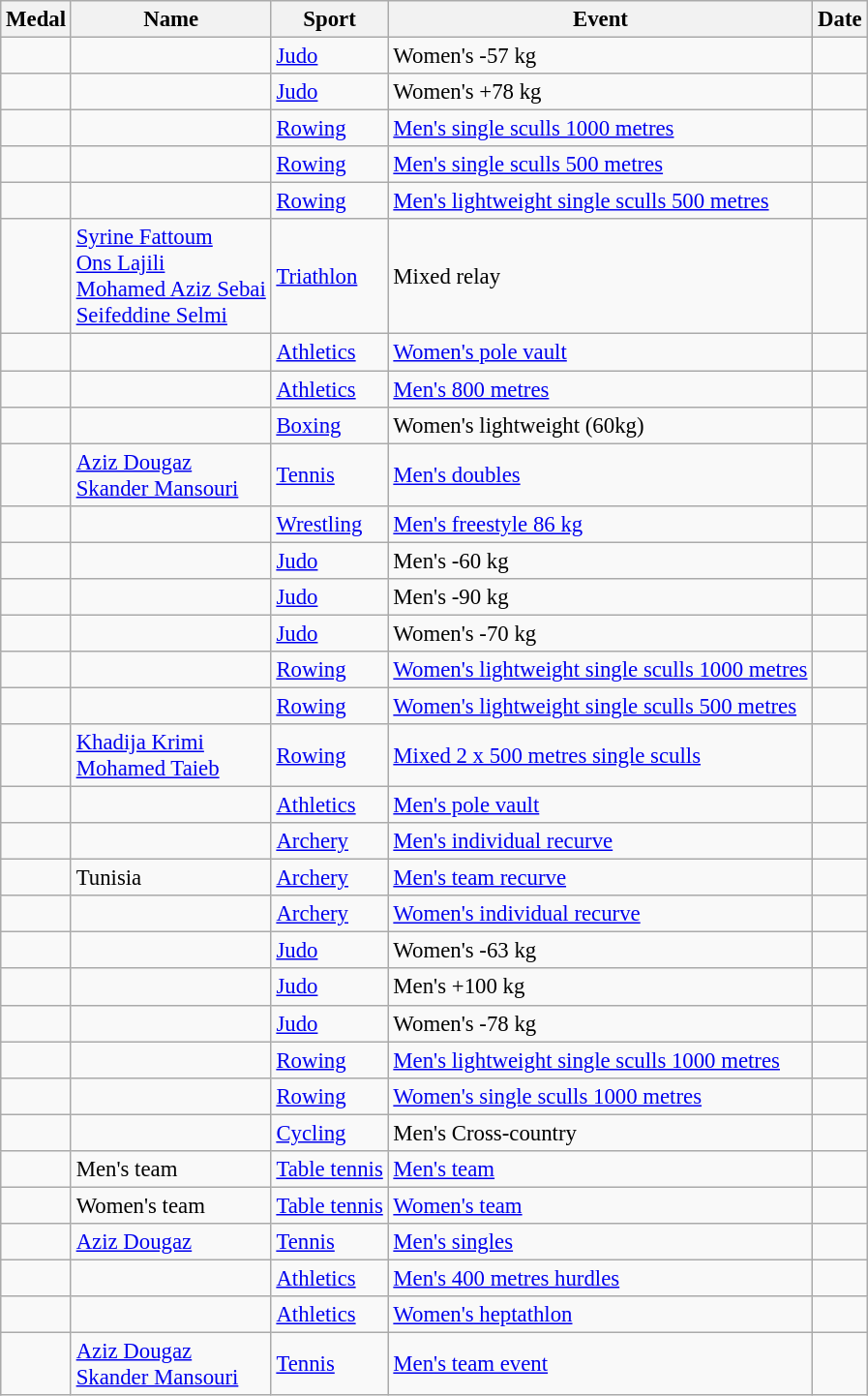<table class="wikitable sortable" style="font-size:95%">
<tr>
<th>Medal</th>
<th>Name</th>
<th>Sport</th>
<th>Event</th>
<th>Date</th>
</tr>
<tr>
<td></td>
<td></td>
<td><a href='#'>Judo</a></td>
<td>Women's -57 kg</td>
<td></td>
</tr>
<tr>
<td></td>
<td></td>
<td><a href='#'>Judo</a></td>
<td>Women's +78 kg</td>
<td></td>
</tr>
<tr>
<td></td>
<td></td>
<td><a href='#'>Rowing</a></td>
<td><a href='#'>Men's single sculls 1000 metres</a></td>
<td></td>
</tr>
<tr>
<td></td>
<td></td>
<td><a href='#'>Rowing</a></td>
<td><a href='#'>Men's single sculls 500 metres</a></td>
<td></td>
</tr>
<tr>
<td></td>
<td></td>
<td><a href='#'>Rowing</a></td>
<td><a href='#'>Men's lightweight single sculls 500 metres</a></td>
<td></td>
</tr>
<tr>
<td></td>
<td><a href='#'>Syrine Fattoum</a><br><a href='#'>Ons Lajili</a><br><a href='#'>Mohamed Aziz Sebai</a><br><a href='#'>Seifeddine Selmi</a></td>
<td><a href='#'>Triathlon</a></td>
<td>Mixed relay</td>
<td></td>
</tr>
<tr>
<td></td>
<td></td>
<td><a href='#'>Athletics</a></td>
<td><a href='#'>Women's pole vault</a></td>
<td></td>
</tr>
<tr>
<td></td>
<td></td>
<td><a href='#'>Athletics</a></td>
<td><a href='#'>Men's 800 metres</a></td>
<td></td>
</tr>
<tr>
<td></td>
<td></td>
<td><a href='#'>Boxing</a></td>
<td>Women's lightweight (60kg)</td>
<td></td>
</tr>
<tr>
<td></td>
<td><a href='#'>Aziz Dougaz</a><br> <a href='#'>Skander Mansouri</a></td>
<td><a href='#'>Tennis</a></td>
<td><a href='#'>Men's doubles</a></td>
<td></td>
</tr>
<tr>
<td></td>
<td></td>
<td><a href='#'>Wrestling</a></td>
<td><a href='#'>Men's freestyle 86 kg</a></td>
<td></td>
</tr>
<tr>
<td></td>
<td></td>
<td><a href='#'>Judo</a></td>
<td>Men's -60 kg</td>
<td></td>
</tr>
<tr>
<td></td>
<td></td>
<td><a href='#'>Judo</a></td>
<td>Men's -90 kg</td>
<td></td>
</tr>
<tr>
<td></td>
<td></td>
<td><a href='#'>Judo</a></td>
<td>Women's -70 kg</td>
<td></td>
</tr>
<tr>
<td></td>
<td></td>
<td><a href='#'>Rowing</a></td>
<td><a href='#'>Women's lightweight single sculls 1000 metres</a></td>
<td></td>
</tr>
<tr>
<td></td>
<td></td>
<td><a href='#'>Rowing</a></td>
<td><a href='#'>Women's lightweight single sculls 500 metres</a></td>
<td></td>
</tr>
<tr>
<td></td>
<td><a href='#'>Khadija Krimi</a><br><a href='#'>Mohamed Taieb</a></td>
<td><a href='#'>Rowing</a></td>
<td><a href='#'>Mixed 2 x 500 metres single sculls</a></td>
<td></td>
</tr>
<tr>
<td></td>
<td></td>
<td><a href='#'>Athletics</a></td>
<td><a href='#'>Men's pole vault</a></td>
<td></td>
</tr>
<tr>
<td></td>
<td></td>
<td><a href='#'>Archery</a></td>
<td><a href='#'>Men's individual recurve</a></td>
<td></td>
</tr>
<tr>
<td></td>
<td>Tunisia</td>
<td><a href='#'>Archery</a></td>
<td><a href='#'>Men's team recurve</a></td>
<td></td>
</tr>
<tr>
<td></td>
<td></td>
<td><a href='#'>Archery</a></td>
<td><a href='#'>Women's individual recurve</a></td>
<td></td>
</tr>
<tr>
<td></td>
<td></td>
<td><a href='#'>Judo</a></td>
<td>Women's -63 kg</td>
<td></td>
</tr>
<tr>
<td></td>
<td></td>
<td><a href='#'>Judo</a></td>
<td>Men's +100 kg</td>
<td></td>
</tr>
<tr>
<td></td>
<td></td>
<td><a href='#'>Judo</a></td>
<td>Women's -78 kg</td>
<td></td>
</tr>
<tr>
<td></td>
<td></td>
<td><a href='#'>Rowing</a></td>
<td><a href='#'>Men's lightweight single sculls 1000 metres</a></td>
<td></td>
</tr>
<tr>
<td></td>
<td></td>
<td><a href='#'>Rowing</a></td>
<td><a href='#'>Women's single sculls 1000 metres</a></td>
<td></td>
</tr>
<tr>
<td></td>
<td></td>
<td><a href='#'>Cycling</a></td>
<td>Men's Cross-country</td>
<td></td>
</tr>
<tr>
<td></td>
<td>Men's team</td>
<td><a href='#'>Table tennis</a></td>
<td><a href='#'>Men's team</a></td>
<td></td>
</tr>
<tr>
<td></td>
<td>Women's team</td>
<td><a href='#'>Table tennis</a></td>
<td><a href='#'>Women's team</a></td>
<td></td>
</tr>
<tr>
<td></td>
<td><a href='#'>Aziz Dougaz</a></td>
<td><a href='#'>Tennis</a></td>
<td><a href='#'>Men's singles</a></td>
<td></td>
</tr>
<tr>
<td></td>
<td></td>
<td><a href='#'>Athletics</a></td>
<td><a href='#'>Men's 400 metres hurdles</a></td>
<td></td>
</tr>
<tr>
<td></td>
<td></td>
<td><a href='#'>Athletics</a></td>
<td><a href='#'>Women's heptathlon</a></td>
<td></td>
</tr>
<tr>
<td></td>
<td><a href='#'>Aziz Dougaz</a><br><a href='#'>Skander Mansouri</a></td>
<td><a href='#'>Tennis</a></td>
<td><a href='#'>Men's team event</a></td>
<td></td>
</tr>
</table>
